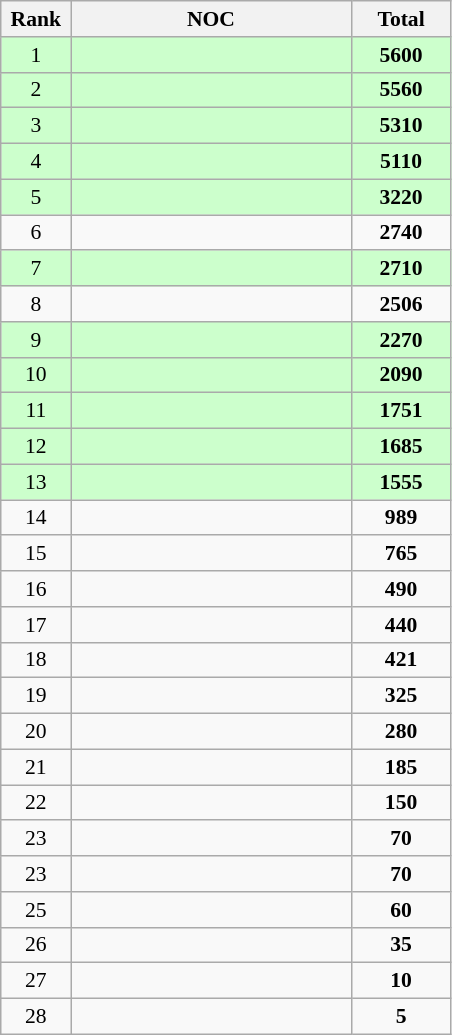<table class="wikitable" style="text-align:center; font-size:90%">
<tr>
<th width=40>Rank</th>
<th width=180>NOC</th>
<th width=60>Total</th>
</tr>
<tr bgcolor=#ccffcc>
<td>1</td>
<td align=left></td>
<td><strong>5600</strong></td>
</tr>
<tr bgcolor=#ccffcc>
<td>2</td>
<td align=left></td>
<td><strong>5560</strong></td>
</tr>
<tr bgcolor=#ccffcc>
<td>3</td>
<td align=left></td>
<td><strong>5310</strong></td>
</tr>
<tr bgcolor=#ccffcc>
<td>4</td>
<td align=left></td>
<td><strong>5110</strong></td>
</tr>
<tr bgcolor=#ccffcc>
<td>5</td>
<td align=left></td>
<td><strong>3220</strong></td>
</tr>
<tr>
<td>6</td>
<td align=left></td>
<td><strong>2740</strong></td>
</tr>
<tr bgcolor=#ccffcc>
<td>7</td>
<td align=left></td>
<td><strong>2710</strong></td>
</tr>
<tr>
<td>8</td>
<td align=left></td>
<td><strong>2506</strong></td>
</tr>
<tr bgcolor=#ccffcc>
<td>9</td>
<td align=left></td>
<td><strong>2270</strong></td>
</tr>
<tr bgcolor=#ccffcc>
<td>10</td>
<td align=left></td>
<td><strong>2090</strong></td>
</tr>
<tr bgcolor=#ccffcc>
<td>11</td>
<td align=left></td>
<td><strong>1751</strong></td>
</tr>
<tr bgcolor=#ccffcc>
<td>12</td>
<td align=left></td>
<td><strong>1685</strong></td>
</tr>
<tr bgcolor=#ccffcc>
<td>13</td>
<td align=left></td>
<td><strong>1555</strong></td>
</tr>
<tr>
<td>14</td>
<td align=left></td>
<td><strong>989</strong></td>
</tr>
<tr>
<td>15</td>
<td align=left></td>
<td><strong>765</strong></td>
</tr>
<tr>
<td>16</td>
<td align=left></td>
<td><strong>490</strong></td>
</tr>
<tr>
<td>17</td>
<td align=left></td>
<td><strong>440</strong></td>
</tr>
<tr>
<td>18</td>
<td align=left></td>
<td><strong>421</strong></td>
</tr>
<tr>
<td>19</td>
<td align=left></td>
<td><strong>325</strong></td>
</tr>
<tr>
<td>20</td>
<td align=left></td>
<td><strong>280</strong></td>
</tr>
<tr>
<td>21</td>
<td align=left></td>
<td><strong>185</strong></td>
</tr>
<tr>
<td>22</td>
<td align=left></td>
<td><strong>150</strong></td>
</tr>
<tr>
<td>23</td>
<td align=left></td>
<td><strong>70</strong></td>
</tr>
<tr>
<td>23</td>
<td align=left></td>
<td><strong>70</strong></td>
</tr>
<tr>
<td>25</td>
<td align=left></td>
<td><strong>60</strong></td>
</tr>
<tr>
<td>26</td>
<td align=left></td>
<td><strong>35</strong></td>
</tr>
<tr>
<td>27</td>
<td align=left></td>
<td><strong>10</strong></td>
</tr>
<tr>
<td>28</td>
<td align=left></td>
<td><strong>5</strong></td>
</tr>
</table>
